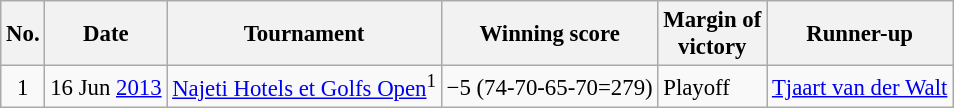<table class="wikitable" style="font-size:95%;">
<tr>
<th>No.</th>
<th>Date</th>
<th>Tournament</th>
<th>Winning score</th>
<th>Margin of<br>victory</th>
<th>Runner-up</th>
</tr>
<tr>
<td align=center>1</td>
<td align=right>16 Jun <a href='#'>2013</a></td>
<td><a href='#'>Najeti Hotels et Golfs Open</a><sup>1</sup></td>
<td>−5 (74-70-65-70=279)</td>
<td>Playoff</td>
<td> <a href='#'>Tjaart van der Walt</a></td>
</tr>
</table>
